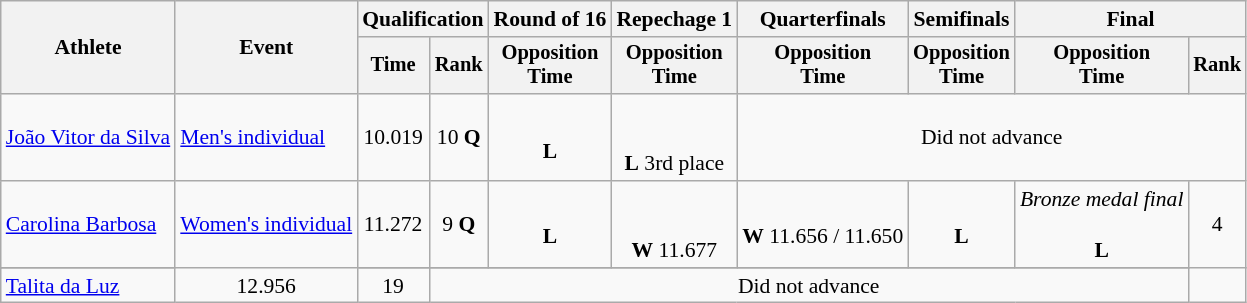<table class=wikitable style="font-size:90%;">
<tr>
<th rowspan=2>Athlete</th>
<th rowspan=2>Event</th>
<th colspan=2>Qualification</th>
<th>Round of 16</th>
<th>Repechage 1</th>
<th>Quarterfinals</th>
<th>Semifinals</th>
<th colspan=2>Final</th>
</tr>
<tr style="font-size:95%">
<th>Time</th>
<th>Rank</th>
<th>Opposition<br>Time</th>
<th>Opposition<br>Time</th>
<th>Opposition<br>Time</th>
<th>Opposition<br>Time</th>
<th>Opposition<br>Time</th>
<th>Rank</th>
</tr>
<tr align=center>
<td align=left><a href='#'>João Vitor da Silva</a></td>
<td align=left><a href='#'>Men's individual</a></td>
<td>10.019</td>
<td>10 <strong>Q</strong></td>
<td><br><strong>L</strong></td>
<td><br><br><strong>L</strong> 3rd place</td>
<td colspan=4>Did not advance</td>
</tr>
<tr align=center>
<td align=left><a href='#'>Carolina Barbosa</a></td>
<td align=left rowspan=2><a href='#'>Women's individual</a></td>
<td>11.272</td>
<td>9 <strong>Q</strong></td>
<td><br><strong>L</strong></td>
<td><br><br><strong>W</strong> 11.677</td>
<td><br><strong>W</strong> 11.656 / 11.650</td>
<td><br><strong>L</strong></td>
<td><em>Bronze medal final</em><br><br><strong>L</strong></td>
<td>4</td>
</tr>
<tr>
</tr>
<tr align=center>
<td align=left><a href='#'>Talita da Luz</a></td>
<td>12.956</td>
<td>19</td>
<td colspan=6>Did not advance</td>
</tr>
</table>
